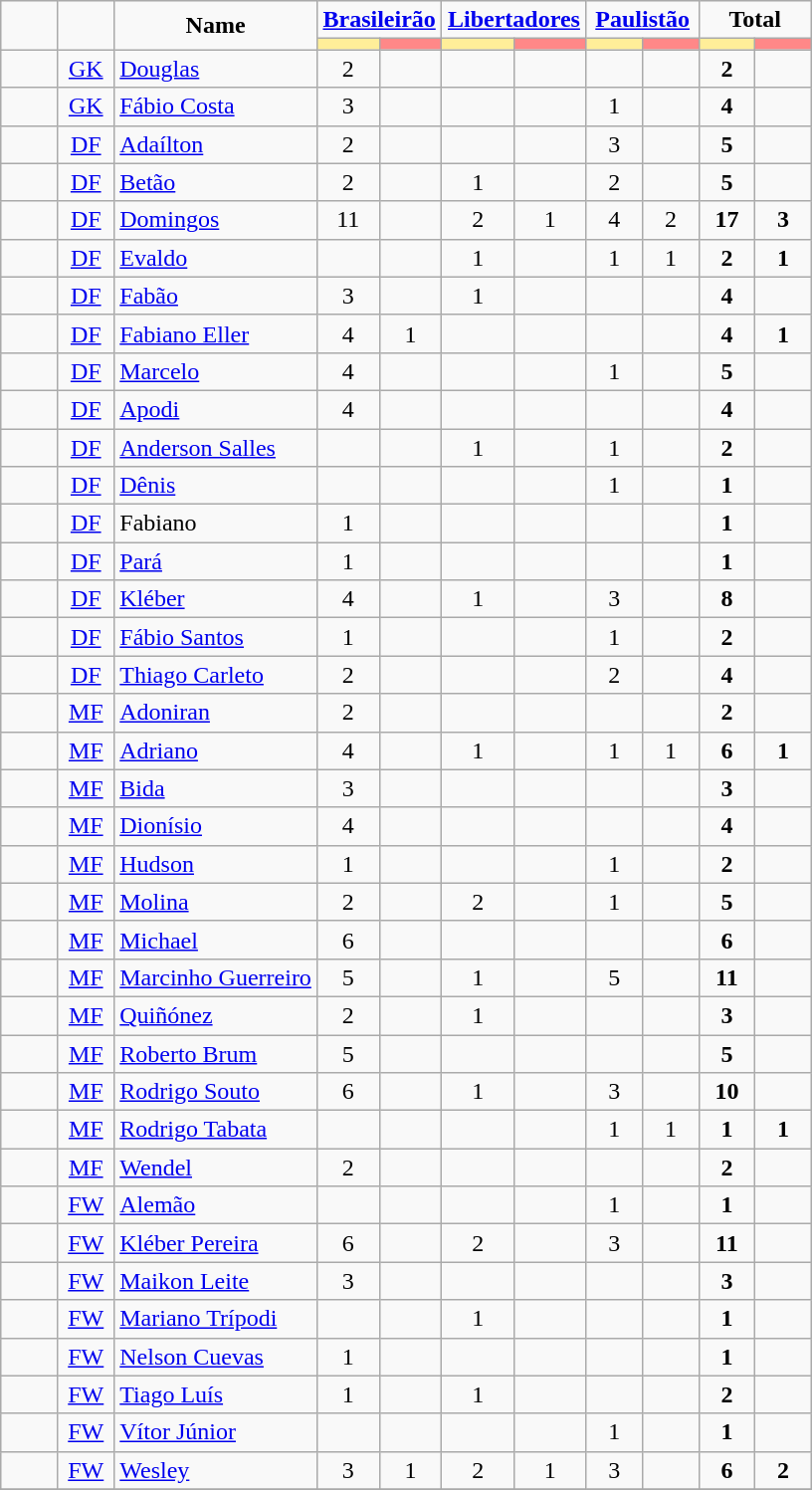<table class="wikitable" style="text-align:center;">
<tr style="text-align:center;">
<td rowspan="2"  style="width:7%;"><strong></strong></td>
<td rowspan="2"  style="width:7%;"><strong></strong></td>
<td rowspan="2"  style="width:25%;"><strong>Name</strong></td>
<td colspan="2"><strong><a href='#'>Brasileirão</a></strong></td>
<td colspan="2"><strong><a href='#'>Libertadores</a></strong></td>
<td colspan="2"><strong><a href='#'>Paulistão</a></strong></td>
<td colspan="2"><strong>Total</strong></td>
</tr>
<tr>
<th style="width:30px; background:#fe9;"></th>
<th style="width:30px; background:#ff8888;"></th>
<th style="width:30px; background:#fe9;"></th>
<th style="width:30px; background:#ff8888;"></th>
<th style="width:30px; background:#fe9;"></th>
<th style="width:30px; background:#ff8888;"></th>
<th style="width:30px; background:#fe9;"></th>
<th style="width:30px; background:#ff8888;"></th>
</tr>
<tr>
<td></td>
<td><a href='#'>GK</a></td>
<td style="text-align:left;"><a href='#'>Douglas</a></td>
<td>2</td>
<td></td>
<td></td>
<td></td>
<td></td>
<td></td>
<td><strong>2</strong></td>
<td></td>
</tr>
<tr>
<td></td>
<td><a href='#'>GK</a></td>
<td style="text-align:left;"><a href='#'>Fábio Costa</a></td>
<td>3</td>
<td></td>
<td></td>
<td></td>
<td>1</td>
<td></td>
<td><strong>4</strong></td>
<td></td>
</tr>
<tr>
<td></td>
<td><a href='#'>DF</a></td>
<td style="text-align:left;"><a href='#'>Adaílton</a></td>
<td>2</td>
<td></td>
<td></td>
<td></td>
<td>3</td>
<td></td>
<td><strong>5</strong></td>
<td></td>
</tr>
<tr>
<td></td>
<td><a href='#'>DF</a></td>
<td style="text-align:left;"><a href='#'>Betão</a></td>
<td>2</td>
<td></td>
<td>1</td>
<td></td>
<td>2</td>
<td></td>
<td><strong>5</strong></td>
<td></td>
</tr>
<tr>
<td></td>
<td><a href='#'>DF</a></td>
<td style="text-align:left;"><a href='#'>Domingos</a></td>
<td>11</td>
<td></td>
<td>2</td>
<td>1</td>
<td>4</td>
<td>2</td>
<td><strong>17</strong></td>
<td><strong>3</strong></td>
</tr>
<tr>
<td></td>
<td><a href='#'>DF</a></td>
<td style="text-align:left;"><a href='#'>Evaldo</a></td>
<td></td>
<td></td>
<td>1</td>
<td></td>
<td>1</td>
<td>1</td>
<td><strong>2</strong></td>
<td><strong>1</strong></td>
</tr>
<tr>
<td></td>
<td><a href='#'>DF</a></td>
<td style="text-align:left;"><a href='#'>Fabão</a></td>
<td>3</td>
<td></td>
<td>1</td>
<td></td>
<td></td>
<td></td>
<td><strong>4</strong></td>
<td></td>
</tr>
<tr>
<td></td>
<td><a href='#'>DF</a></td>
<td style="text-align:left;"><a href='#'>Fabiano Eller</a></td>
<td>4</td>
<td>1</td>
<td></td>
<td></td>
<td></td>
<td></td>
<td><strong>4</strong></td>
<td><strong>1</strong></td>
</tr>
<tr>
<td></td>
<td><a href='#'>DF</a></td>
<td style="text-align:left;"><a href='#'>Marcelo</a></td>
<td>4</td>
<td></td>
<td></td>
<td></td>
<td>1</td>
<td></td>
<td><strong>5</strong></td>
<td></td>
</tr>
<tr>
<td></td>
<td><a href='#'>DF</a></td>
<td style="text-align:left;"><a href='#'>Apodi</a></td>
<td>4</td>
<td></td>
<td></td>
<td></td>
<td></td>
<td></td>
<td><strong>4</strong></td>
<td></td>
</tr>
<tr>
<td></td>
<td><a href='#'>DF</a></td>
<td style="text-align:left;"><a href='#'>Anderson Salles</a></td>
<td></td>
<td></td>
<td>1</td>
<td></td>
<td>1</td>
<td></td>
<td><strong>2</strong></td>
<td></td>
</tr>
<tr>
<td></td>
<td><a href='#'>DF</a></td>
<td style="text-align:left;"><a href='#'>Dênis</a></td>
<td></td>
<td></td>
<td></td>
<td></td>
<td>1</td>
<td></td>
<td><strong>1</strong></td>
<td></td>
</tr>
<tr>
<td></td>
<td><a href='#'>DF</a></td>
<td style="text-align:left;">Fabiano</td>
<td>1</td>
<td></td>
<td></td>
<td></td>
<td></td>
<td></td>
<td><strong>1</strong></td>
<td></td>
</tr>
<tr>
<td></td>
<td><a href='#'>DF</a></td>
<td style="text-align:left;"><a href='#'>Pará</a></td>
<td>1</td>
<td></td>
<td></td>
<td></td>
<td></td>
<td></td>
<td><strong>1</strong></td>
<td></td>
</tr>
<tr>
<td></td>
<td><a href='#'>DF</a></td>
<td style="text-align:left;"><a href='#'>Kléber</a></td>
<td>4</td>
<td></td>
<td>1</td>
<td></td>
<td>3</td>
<td></td>
<td><strong>8</strong></td>
<td></td>
</tr>
<tr>
<td></td>
<td><a href='#'>DF</a></td>
<td style="text-align:left;"><a href='#'>Fábio Santos</a></td>
<td>1</td>
<td></td>
<td></td>
<td></td>
<td>1</td>
<td></td>
<td><strong>2</strong></td>
<td></td>
</tr>
<tr>
<td></td>
<td><a href='#'>DF</a></td>
<td style="text-align:left;"><a href='#'>Thiago Carleto</a></td>
<td>2</td>
<td></td>
<td></td>
<td></td>
<td>2</td>
<td></td>
<td><strong>4</strong></td>
<td></td>
</tr>
<tr>
<td></td>
<td><a href='#'>MF</a></td>
<td style="text-align:left;"><a href='#'>Adoniran</a></td>
<td>2</td>
<td></td>
<td></td>
<td></td>
<td></td>
<td></td>
<td><strong>2</strong></td>
<td></td>
</tr>
<tr>
<td></td>
<td><a href='#'>MF</a></td>
<td style="text-align:left;"><a href='#'>Adriano</a></td>
<td>4</td>
<td></td>
<td>1</td>
<td></td>
<td>1</td>
<td>1</td>
<td><strong>6</strong></td>
<td><strong>1</strong></td>
</tr>
<tr>
<td></td>
<td><a href='#'>MF</a></td>
<td style="text-align:left;"><a href='#'>Bida</a></td>
<td>3</td>
<td></td>
<td></td>
<td></td>
<td></td>
<td></td>
<td><strong>3</strong></td>
<td></td>
</tr>
<tr>
<td></td>
<td><a href='#'>MF</a></td>
<td style="text-align:left;"><a href='#'>Dionísio</a></td>
<td>4</td>
<td></td>
<td></td>
<td></td>
<td></td>
<td></td>
<td><strong>4</strong></td>
<td></td>
</tr>
<tr>
<td></td>
<td><a href='#'>MF</a></td>
<td style="text-align:left;"><a href='#'>Hudson</a></td>
<td>1</td>
<td></td>
<td></td>
<td></td>
<td>1</td>
<td></td>
<td><strong>2</strong></td>
<td></td>
</tr>
<tr>
<td></td>
<td><a href='#'>MF</a></td>
<td style="text-align:left;"><a href='#'>Molina</a></td>
<td>2</td>
<td></td>
<td>2</td>
<td></td>
<td>1</td>
<td></td>
<td><strong>5</strong></td>
<td></td>
</tr>
<tr>
<td></td>
<td><a href='#'>MF</a></td>
<td style="text-align:left;"><a href='#'>Michael</a></td>
<td>6</td>
<td></td>
<td></td>
<td></td>
<td></td>
<td></td>
<td><strong>6</strong></td>
<td></td>
</tr>
<tr>
<td></td>
<td><a href='#'>MF</a></td>
<td style="text-align:left;"><a href='#'>Marcinho Guerreiro</a></td>
<td>5</td>
<td></td>
<td>1</td>
<td></td>
<td>5</td>
<td></td>
<td><strong>11</strong></td>
<td></td>
</tr>
<tr>
<td></td>
<td><a href='#'>MF</a></td>
<td style="text-align:left;"><a href='#'>Quiñónez</a></td>
<td>2</td>
<td></td>
<td>1</td>
<td></td>
<td></td>
<td></td>
<td><strong>3</strong></td>
<td></td>
</tr>
<tr>
<td></td>
<td><a href='#'>MF</a></td>
<td style="text-align:left;"><a href='#'>Roberto Brum</a></td>
<td>5</td>
<td></td>
<td></td>
<td></td>
<td></td>
<td></td>
<td><strong>5</strong></td>
<td></td>
</tr>
<tr>
<td></td>
<td><a href='#'>MF</a></td>
<td style="text-align:left;"><a href='#'>Rodrigo Souto</a></td>
<td>6</td>
<td></td>
<td>1</td>
<td></td>
<td>3</td>
<td></td>
<td><strong>10</strong></td>
<td></td>
</tr>
<tr>
<td></td>
<td><a href='#'>MF</a></td>
<td style="text-align:left;"><a href='#'>Rodrigo Tabata</a></td>
<td></td>
<td></td>
<td></td>
<td></td>
<td>1</td>
<td>1</td>
<td><strong>1</strong></td>
<td><strong>1</strong></td>
</tr>
<tr>
<td></td>
<td><a href='#'>MF</a></td>
<td style="text-align:left;"><a href='#'>Wendel</a></td>
<td>2</td>
<td></td>
<td></td>
<td></td>
<td></td>
<td></td>
<td><strong>2</strong></td>
<td></td>
</tr>
<tr>
<td></td>
<td><a href='#'>FW</a></td>
<td style="text-align:left;"><a href='#'>Alemão</a></td>
<td></td>
<td></td>
<td></td>
<td></td>
<td>1</td>
<td></td>
<td><strong>1</strong></td>
<td></td>
</tr>
<tr>
<td></td>
<td><a href='#'>FW</a></td>
<td style="text-align:left;"><a href='#'>Kléber Pereira</a></td>
<td>6</td>
<td></td>
<td>2</td>
<td></td>
<td>3</td>
<td></td>
<td><strong>11</strong></td>
<td></td>
</tr>
<tr>
<td></td>
<td><a href='#'>FW</a></td>
<td style="text-align:left;"><a href='#'>Maikon Leite</a></td>
<td>3</td>
<td></td>
<td></td>
<td></td>
<td></td>
<td></td>
<td><strong>3</strong></td>
<td></td>
</tr>
<tr>
<td></td>
<td><a href='#'>FW</a></td>
<td style="text-align:left;"><a href='#'>Mariano Trípodi</a></td>
<td></td>
<td></td>
<td>1</td>
<td></td>
<td></td>
<td></td>
<td><strong>1</strong></td>
<td></td>
</tr>
<tr>
<td></td>
<td><a href='#'>FW</a></td>
<td style="text-align:left;"><a href='#'>Nelson Cuevas</a></td>
<td>1</td>
<td></td>
<td></td>
<td></td>
<td></td>
<td></td>
<td><strong>1</strong></td>
<td></td>
</tr>
<tr>
<td></td>
<td><a href='#'>FW</a></td>
<td style="text-align:left;"><a href='#'>Tiago Luís</a></td>
<td>1</td>
<td></td>
<td>1</td>
<td></td>
<td></td>
<td></td>
<td><strong>2</strong></td>
<td></td>
</tr>
<tr>
<td></td>
<td><a href='#'>FW</a></td>
<td style="text-align:left;"><a href='#'>Vítor Júnior</a></td>
<td></td>
<td></td>
<td></td>
<td></td>
<td>1</td>
<td></td>
<td><strong>1</strong></td>
<td></td>
</tr>
<tr>
<td></td>
<td><a href='#'>FW</a></td>
<td style="text-align:left;"><a href='#'>Wesley</a></td>
<td>3</td>
<td>1</td>
<td>2</td>
<td>1</td>
<td>3</td>
<td></td>
<td><strong>6</strong></td>
<td><strong>2</strong></td>
</tr>
<tr>
</tr>
</table>
